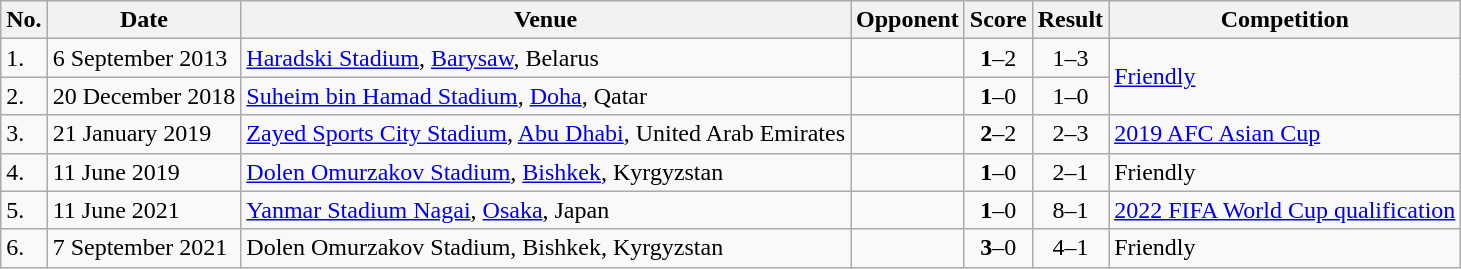<table class="wikitable" border="1">
<tr>
<th>No.</th>
<th>Date</th>
<th>Venue</th>
<th>Opponent</th>
<th>Score</th>
<th>Result</th>
<th>Competition</th>
</tr>
<tr>
<td>1.</td>
<td>6 September 2013</td>
<td><a href='#'>Haradski Stadium</a>, <a href='#'>Barysaw</a>, Belarus</td>
<td></td>
<td align=center><strong>1</strong>–2</td>
<td align=center>1–3</td>
<td rowspan=2><a href='#'>Friendly</a></td>
</tr>
<tr>
<td>2.</td>
<td>20 December 2018</td>
<td><a href='#'>Suheim bin Hamad Stadium</a>, <a href='#'>Doha</a>, Qatar</td>
<td></td>
<td align=center><strong>1</strong>–0</td>
<td align=center>1–0</td>
</tr>
<tr>
<td>3.</td>
<td>21 January 2019</td>
<td><a href='#'>Zayed Sports City Stadium</a>, <a href='#'>Abu Dhabi</a>, United Arab Emirates</td>
<td></td>
<td align=center><strong>2</strong>–2</td>
<td align=center>2–3 </td>
<td><a href='#'>2019 AFC Asian Cup</a></td>
</tr>
<tr>
<td>4.</td>
<td>11 June 2019</td>
<td><a href='#'>Dolen Omurzakov Stadium</a>, <a href='#'>Bishkek</a>, Kyrgyzstan</td>
<td></td>
<td align=center><strong>1</strong>–0</td>
<td align=center>2–1</td>
<td>Friendly</td>
</tr>
<tr>
<td>5.</td>
<td>11 June 2021</td>
<td><a href='#'>Yanmar Stadium Nagai</a>, <a href='#'>Osaka</a>, Japan</td>
<td></td>
<td align=center><strong>1</strong>–0</td>
<td align=center>8–1</td>
<td><a href='#'>2022 FIFA World Cup qualification</a></td>
</tr>
<tr>
<td>6.</td>
<td>7 September 2021</td>
<td>Dolen Omurzakov Stadium, Bishkek, Kyrgyzstan</td>
<td></td>
<td align=center><strong>3</strong>–0</td>
<td align=center>4–1</td>
<td>Friendly</td>
</tr>
</table>
